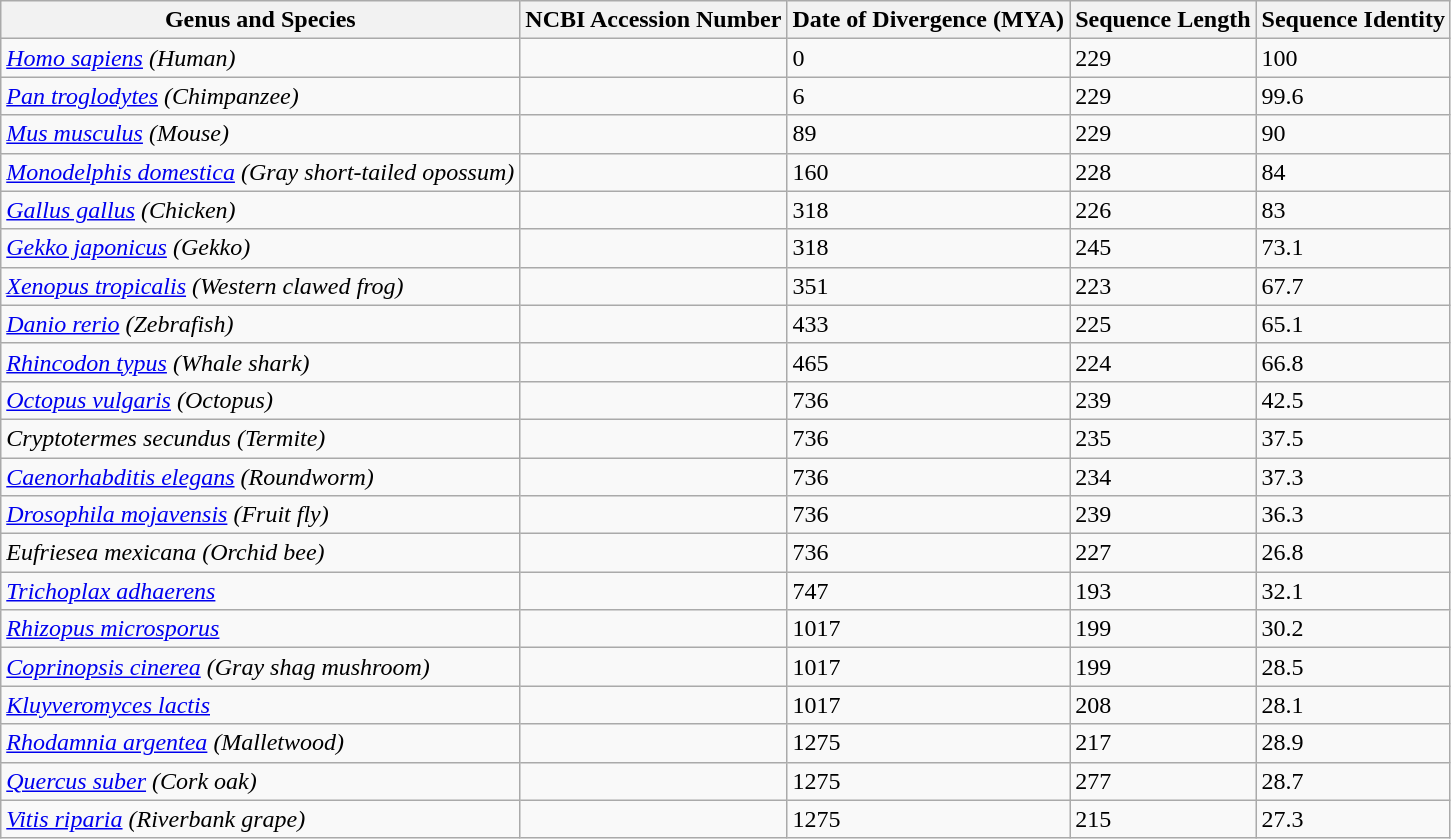<table class="wikitable">
<tr>
<th>Genus and Species</th>
<th>NCBI Accession Number</th>
<th>Date of Divergence (MYA)</th>
<th>Sequence Length</th>
<th>Sequence Identity</th>
</tr>
<tr>
<td><em><a href='#'>Homo sapiens</a> (Human)</em></td>
<td></td>
<td>0</td>
<td>229</td>
<td>100</td>
</tr>
<tr>
<td><em><a href='#'>Pan troglodytes</a> (Chimpanzee)</em></td>
<td></td>
<td>6</td>
<td>229</td>
<td>99.6</td>
</tr>
<tr>
<td><em><a href='#'>Mus musculus</a> (Mouse)</em></td>
<td></td>
<td>89</td>
<td>229</td>
<td>90</td>
</tr>
<tr>
<td><em><a href='#'>Monodelphis domestica</a> (Gray short-tailed opossum)</em></td>
<td></td>
<td>160</td>
<td>228</td>
<td>84</td>
</tr>
<tr>
<td><em><a href='#'>Gallus gallus</a> (Chicken)</em></td>
<td></td>
<td>318</td>
<td>226</td>
<td>83</td>
</tr>
<tr>
<td><em><a href='#'>Gekko japonicus</a> (Gekko)</em></td>
<td></td>
<td>318</td>
<td>245</td>
<td>73.1</td>
</tr>
<tr>
<td><em><a href='#'>Xenopus tropicalis</a> (Western clawed frog)</em></td>
<td></td>
<td>351</td>
<td>223</td>
<td>67.7</td>
</tr>
<tr>
<td><em><a href='#'>Danio rerio</a> (Zebrafish)</em></td>
<td></td>
<td>433</td>
<td>225</td>
<td>65.1</td>
</tr>
<tr>
<td><em><a href='#'>Rhincodon typus</a> (Whale shark)</em></td>
<td></td>
<td>465</td>
<td>224</td>
<td>66.8</td>
</tr>
<tr>
<td><em><a href='#'>Octopus vulgaris</a> (Octopus)</em></td>
<td></td>
<td>736</td>
<td>239</td>
<td>42.5</td>
</tr>
<tr>
<td><em>Cryptotermes secundus (Termite)</em></td>
<td></td>
<td>736</td>
<td>235</td>
<td>37.5</td>
</tr>
<tr>
<td><em><a href='#'>Caenorhabditis elegans</a> (Roundworm)</em></td>
<td></td>
<td>736</td>
<td>234</td>
<td>37.3</td>
</tr>
<tr>
<td><em><a href='#'>Drosophila mojavensis</a> (Fruit fly)</em></td>
<td></td>
<td>736</td>
<td>239</td>
<td>36.3</td>
</tr>
<tr>
<td><em>Eufriesea mexicana (Orchid bee)</em></td>
<td></td>
<td>736</td>
<td>227</td>
<td>26.8</td>
</tr>
<tr>
<td><em><a href='#'>Trichoplax adhaerens</a></em></td>
<td></td>
<td>747</td>
<td>193</td>
<td>32.1</td>
</tr>
<tr>
<td><em><a href='#'>Rhizopus microsporus</a></em></td>
<td></td>
<td>1017</td>
<td>199</td>
<td>30.2</td>
</tr>
<tr>
<td><em><a href='#'>Coprinopsis cinerea</a> (Gray shag mushroom)</em></td>
<td></td>
<td>1017</td>
<td>199</td>
<td>28.5</td>
</tr>
<tr>
<td><em><a href='#'>Kluyveromyces lactis</a></em></td>
<td></td>
<td>1017</td>
<td>208</td>
<td>28.1</td>
</tr>
<tr>
<td><em><a href='#'>Rhodamnia argentea</a> (Malletwood)</em></td>
<td></td>
<td>1275</td>
<td>217</td>
<td>28.9</td>
</tr>
<tr>
<td><em><a href='#'>Quercus suber</a> (Cork oak)</em></td>
<td></td>
<td>1275</td>
<td>277</td>
<td>28.7</td>
</tr>
<tr>
<td><em><a href='#'>Vitis riparia</a> (Riverbank grape)</em></td>
<td></td>
<td>1275</td>
<td>215</td>
<td>27.3</td>
</tr>
</table>
